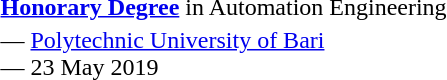<table>
<tr>
<td rowspan="2" style="width:60px; vertical-align:top;"></td>
<td><strong><a href='#'>Honorary Degree</a></strong> in Automation Engineering</td>
</tr>
<tr>
<td>— <a href='#'>Polytechnic University of Bari</a><br>— 23 May 2019 </td>
</tr>
</table>
